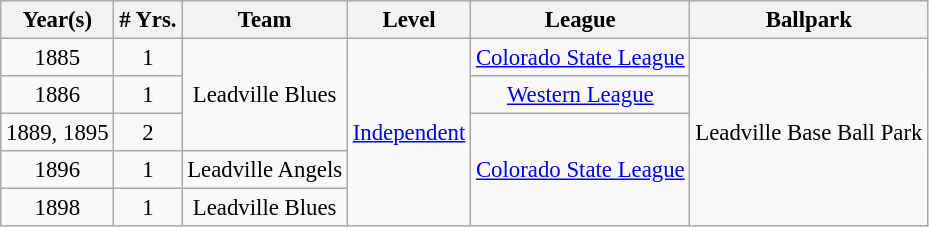<table class="wikitable" style="text-align:center; font-size: 95%;">
<tr>
<th>Year(s)</th>
<th># Yrs.</th>
<th>Team</th>
<th>Level</th>
<th>League</th>
<th>Ballpark</th>
</tr>
<tr>
<td>1885</td>
<td>1</td>
<td rowspan=3>Leadville Blues</td>
<td rowspan=5><a href='#'>Independent</a></td>
<td><a href='#'>Colorado State League</a></td>
<td rowspan=5>Leadville Base Ball Park</td>
</tr>
<tr>
<td>1886</td>
<td>1</td>
<td><a href='#'>Western League</a></td>
</tr>
<tr>
<td>1889, 1895</td>
<td>2</td>
<td rowspan=3><a href='#'>Colorado State League</a></td>
</tr>
<tr>
<td>1896</td>
<td>1</td>
<td>Leadville Angels</td>
</tr>
<tr>
<td>1898</td>
<td>1</td>
<td>Leadville Blues</td>
</tr>
</table>
